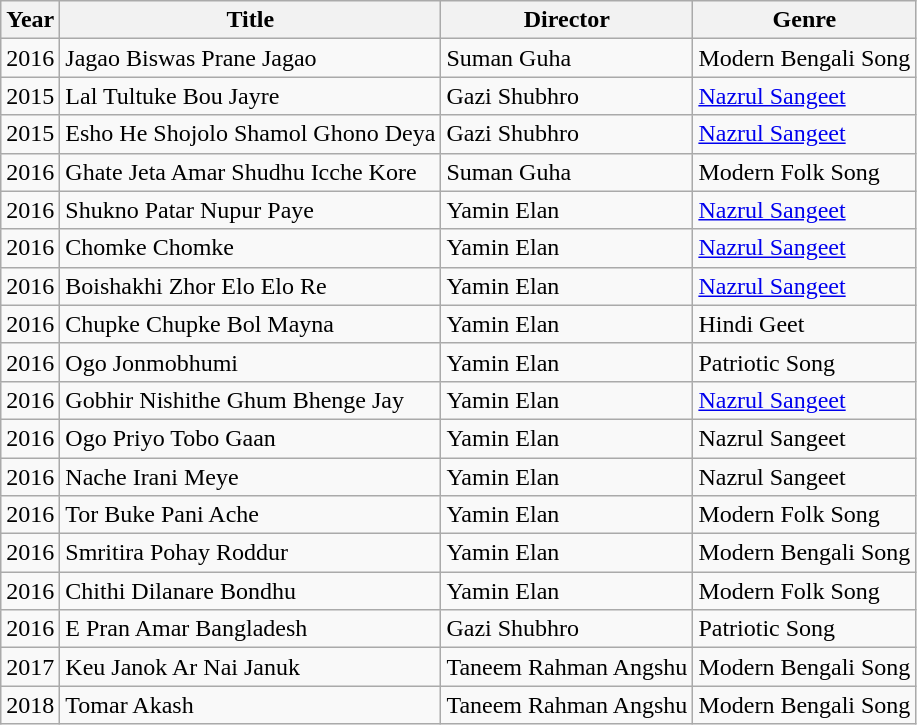<table class="wikitable sortable collapsible">
<tr>
<th style=*background:d0e5f5">Year</th>
<th style=*background:d0e5f5">Title</th>
<th style=*background:d0e5f5">Director</th>
<th style=*background:d0e5f5">Genre</th>
</tr>
<tr>
<td>2016</td>
<td>Jagao Biswas Prane Jagao</td>
<td>Suman Guha</td>
<td>Modern Bengali Song</td>
</tr>
<tr>
<td>2015</td>
<td>Lal Tultuke Bou Jayre</td>
<td>Gazi Shubhro</td>
<td><a href='#'>Nazrul Sangeet</a></td>
</tr>
<tr>
<td>2015</td>
<td>Esho He Shojolo Shamol Ghono Deya</td>
<td>Gazi Shubhro</td>
<td><a href='#'>Nazrul Sangeet</a></td>
</tr>
<tr>
<td>2016</td>
<td>Ghate Jeta Amar Shudhu Icche Kore</td>
<td>Suman Guha</td>
<td>Modern Folk Song</td>
</tr>
<tr>
<td>2016</td>
<td>Shukno Patar Nupur Paye</td>
<td>Yamin Elan</td>
<td><a href='#'>Nazrul Sangeet</a></td>
</tr>
<tr>
<td>2016</td>
<td>Chomke Chomke</td>
<td>Yamin Elan</td>
<td><a href='#'>Nazrul Sangeet</a></td>
</tr>
<tr>
<td>2016</td>
<td>Boishakhi Zhor Elo Elo Re</td>
<td>Yamin Elan</td>
<td><a href='#'>Nazrul Sangeet</a></td>
</tr>
<tr>
<td>2016</td>
<td>Chupke Chupke Bol Mayna</td>
<td>Yamin Elan</td>
<td>Hindi Geet</td>
</tr>
<tr>
<td>2016</td>
<td>Ogo Jonmobhumi</td>
<td>Yamin Elan</td>
<td>Patriotic Song</td>
</tr>
<tr>
<td>2016</td>
<td>Gobhir Nishithe Ghum Bhenge Jay</td>
<td>Yamin Elan</td>
<td><a href='#'>Nazrul Sangeet</a></td>
</tr>
<tr>
<td>2016</td>
<td>Ogo Priyo Tobo Gaan</td>
<td>Yamin Elan</td>
<td>Nazrul Sangeet</td>
</tr>
<tr>
<td>2016</td>
<td>Nache Irani Meye</td>
<td>Yamin Elan</td>
<td>Nazrul Sangeet</td>
</tr>
<tr>
<td>2016</td>
<td>Tor Buke Pani Ache</td>
<td>Yamin Elan</td>
<td>Modern Folk Song</td>
</tr>
<tr>
<td>2016</td>
<td>Smritira Pohay Roddur</td>
<td>Yamin Elan</td>
<td>Modern Bengali Song</td>
</tr>
<tr>
<td>2016</td>
<td>Chithi Dilanare Bondhu</td>
<td>Yamin Elan</td>
<td>Modern Folk Song</td>
</tr>
<tr>
<td>2016</td>
<td>E Pran Amar Bangladesh</td>
<td>Gazi Shubhro</td>
<td>Patriotic Song</td>
</tr>
<tr>
<td>2017</td>
<td>Keu Janok Ar Nai Januk</td>
<td>Taneem Rahman Angshu</td>
<td>Modern Bengali Song</td>
</tr>
<tr>
<td>2018</td>
<td>Tomar Akash</td>
<td>Taneem Rahman Angshu</td>
<td>Modern Bengali Song</td>
</tr>
</table>
